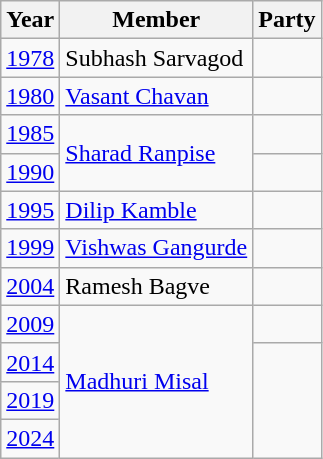<table class="wikitable">
<tr>
<th>Year</th>
<th>Member</th>
<th colspan="2">Party</th>
</tr>
<tr>
<td><a href='#'>1978</a></td>
<td>Subhash Sarvagod</td>
<td></td>
</tr>
<tr>
<td><a href='#'>1980</a></td>
<td><a href='#'>Vasant Chavan</a></td>
<td></td>
</tr>
<tr>
<td><a href='#'>1985</a></td>
<td rowspan="2"><a href='#'>Sharad Ranpise</a></td>
<td></td>
</tr>
<tr>
<td><a href='#'>1990</a></td>
</tr>
<tr>
<td><a href='#'>1995</a></td>
<td><a href='#'>Dilip Kamble</a></td>
<td></td>
</tr>
<tr>
<td><a href='#'>1999</a></td>
<td><a href='#'>Vishwas Gangurde</a></td>
</tr>
<tr>
<td><a href='#'>2004</a></td>
<td>Ramesh Bagve</td>
<td></td>
</tr>
<tr>
<td><a href='#'>2009</a></td>
<td rowspan="4"><a href='#'>Madhuri Misal</a></td>
<td></td>
</tr>
<tr>
<td><a href='#'>2014</a></td>
</tr>
<tr>
<td><a href='#'>2019</a></td>
</tr>
<tr>
<td><a href='#'>2024</a></td>
</tr>
</table>
